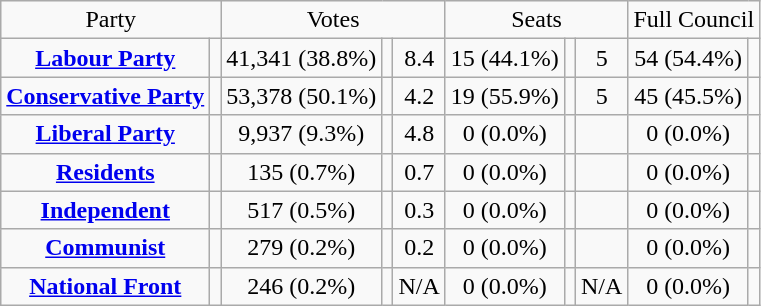<table class=wikitable style="text-align:center;">
<tr>
<td colspan=2>Party</td>
<td colspan=3>Votes</td>
<td colspan=3>Seats</td>
<td colspan=3>Full Council</td>
</tr>
<tr>
<td><strong><a href='#'>Labour Party</a></strong></td>
<td></td>
<td>41,341 (38.8%)</td>
<td></td>
<td> 8.4</td>
<td>15 (44.1%)</td>
<td></td>
<td> 5</td>
<td>54 (54.4%)</td>
<td></td>
</tr>
<tr>
<td><strong><a href='#'>Conservative Party</a></strong></td>
<td></td>
<td>53,378 (50.1%)</td>
<td></td>
<td> 4.2</td>
<td>19 (55.9%)</td>
<td></td>
<td> 5</td>
<td>45 (45.5%)</td>
<td></td>
</tr>
<tr>
<td><strong><a href='#'>Liberal Party</a></strong></td>
<td></td>
<td>9,937 (9.3%)</td>
<td></td>
<td> 4.8</td>
<td>0 (0.0%)</td>
<td></td>
<td></td>
<td>0 (0.0%)</td>
<td></td>
</tr>
<tr>
<td><strong><a href='#'>Residents</a></strong></td>
<td></td>
<td>135 (0.7%)</td>
<td></td>
<td> 0.7</td>
<td>0 (0.0%)</td>
<td></td>
<td></td>
<td>0 (0.0%)</td>
<td></td>
</tr>
<tr>
<td><strong><a href='#'>Independent</a></strong></td>
<td></td>
<td>517 (0.5%)</td>
<td></td>
<td> 0.3</td>
<td>0 (0.0%)</td>
<td></td>
<td></td>
<td>0 (0.0%)</td>
<td></td>
</tr>
<tr>
<td><strong><a href='#'>Communist</a></strong></td>
<td></td>
<td>279 (0.2%)</td>
<td></td>
<td> 0.2</td>
<td>0 (0.0%)</td>
<td></td>
<td></td>
<td>0 (0.0%)</td>
<td></td>
</tr>
<tr>
<td><strong><a href='#'>National Front</a></strong></td>
<td></td>
<td>246 (0.2%)</td>
<td></td>
<td>N/A</td>
<td>0 (0.0%)</td>
<td></td>
<td>N/A</td>
<td>0 (0.0%)</td>
<td></td>
</tr>
</table>
